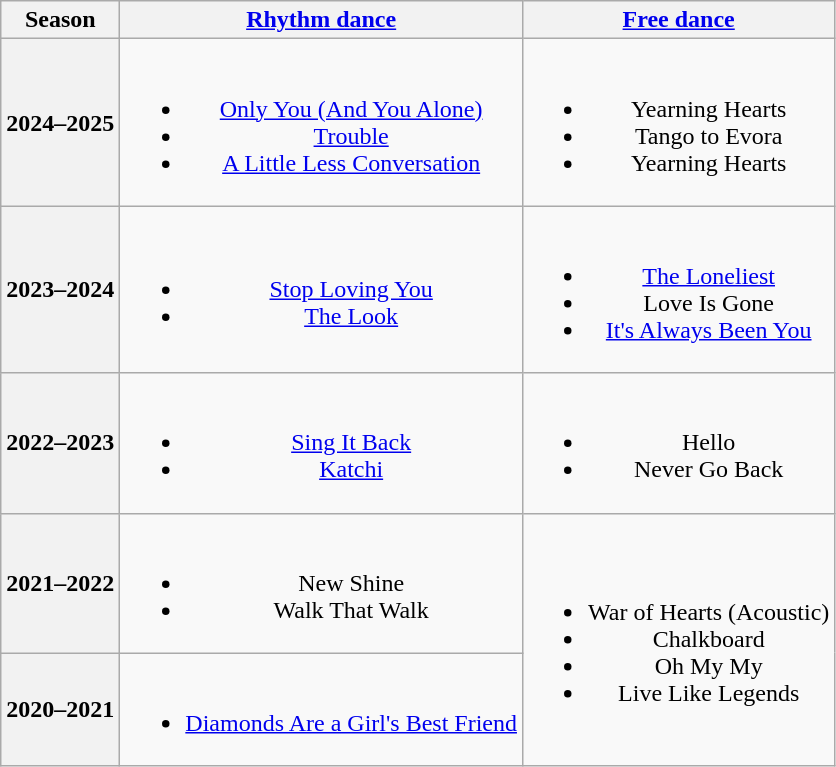<table class=wikitable style=text-align:center>
<tr>
<th>Season</th>
<th><a href='#'>Rhythm dance</a></th>
<th><a href='#'>Free dance</a></th>
</tr>
<tr>
<th>2024–2025 <br> </th>
<td><br><ul><li><a href='#'>Only You (And You Alone)</a> <br> </li><li><a href='#'>Trouble</a></li><li><a href='#'>A Little Less Conversation</a> <br> </li></ul></td>
<td><br><ul><li>Yearning Hearts <br> </li><li>Tango to Evora <br> </li><li>Yearning Hearts <br> </li></ul></td>
</tr>
<tr>
<th>2023–2024 <br> </th>
<td><br><ul><li><a href='#'>Stop Loving You</a> <br> </li><li><a href='#'>The Look</a> <br> </li></ul></td>
<td><br><ul><li><a href='#'>The Loneliest</a> <br> </li><li>Love Is Gone <br> </li><li><a href='#'>It's Always Been You</a> <br> </li></ul></td>
</tr>
<tr>
<th>2022–2023 <br> </th>
<td><br><ul><li> <a href='#'>Sing It Back</a> <br> </li><li> <a href='#'>Katchi</a> <br> </li></ul></td>
<td><br><ul><li>Hello</li><li>Never Go Back <br> </li></ul></td>
</tr>
<tr>
<th>2021–2022 <br> </th>
<td><br><ul><li> New Shine <br> </li><li> Walk That Walk <br> </li></ul></td>
<td rowspan=2><br><ul><li>War of Hearts (Acoustic) <br> </li><li>Chalkboard <br> </li><li>Oh My My</li><li>Live Like Legends <br> </li></ul></td>
</tr>
<tr>
<th>2020–2021 <br> </th>
<td><br><ul><li><a href='#'>Diamonds Are a Girl's Best Friend</a> <br> </li></ul></td>
</tr>
</table>
